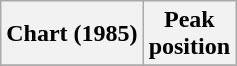<table class="wikitable sortable plainrowheaders" style="text-align:center">
<tr>
<th scope="col">Chart (1985)</th>
<th scope="col">Peak<br> position</th>
</tr>
<tr>
</tr>
</table>
